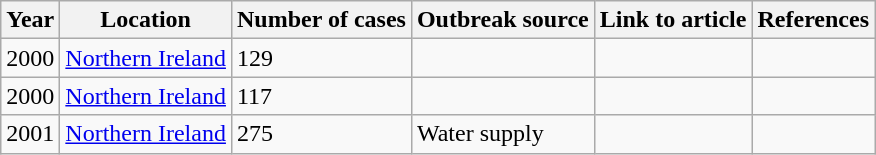<table class="wikitable sortable">
<tr>
<th>Year</th>
<th>Location</th>
<th>Number of cases</th>
<th>Outbreak source</th>
<th>Link to article</th>
<th>References</th>
</tr>
<tr>
<td>2000</td>
<td><a href='#'>Northern Ireland</a></td>
<td>129</td>
<td></td>
<td></td>
<td></td>
</tr>
<tr>
<td>2000</td>
<td><a href='#'>Northern Ireland</a></td>
<td>117</td>
<td></td>
<td></td>
<td></td>
</tr>
<tr>
<td>2001</td>
<td><a href='#'>Northern Ireland</a></td>
<td>275</td>
<td>Water supply</td>
<td></td>
<td></td>
</tr>
</table>
